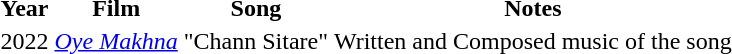<table class="wiki table">
<tr>
<th>Year</th>
<th>Film</th>
<th>Song</th>
<th>Notes</th>
</tr>
<tr>
<td>2022</td>
<td><em><a href='#'>Oye Makhna</a></em></td>
<td>"Chann Sitare"</td>
<td>Written and Composed music of the song</td>
</tr>
<tr>
</tr>
</table>
